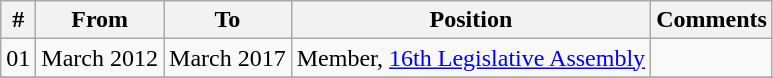<table class="wikitable sortable">
<tr>
<th>#</th>
<th>From</th>
<th>To</th>
<th>Position</th>
<th>Comments</th>
</tr>
<tr>
<td>01</td>
<td>March 2012</td>
<td>March 2017</td>
<td>Member, <a href='#'>16th Legislative Assembly</a></td>
<td></td>
</tr>
<tr>
</tr>
</table>
